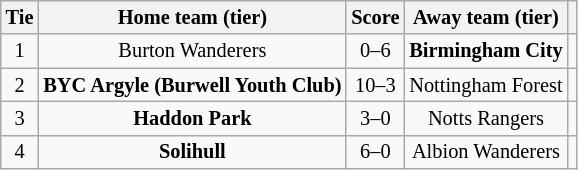<table class="wikitable" style="text-align:center; font-size:85%">
<tr>
<th>Tie</th>
<th>Home team (tier)</th>
<th>Score</th>
<th>Away team (tier)</th>
<th></th>
</tr>
<tr>
<td align="center">1</td>
<td>Burton Wanderers</td>
<td align="center">0–6</td>
<td><strong>Birmingham City</strong></td>
<td></td>
</tr>
<tr>
<td align="center">2</td>
<td><strong>BYC Argyle (Burwell Youth Club)</strong></td>
<td align="center">10–3</td>
<td>Nottingham Forest</td>
<td></td>
</tr>
<tr>
<td align="center">3</td>
<td><strong>Haddon Park</strong></td>
<td align="center">3–0</td>
<td>Notts Rangers</td>
<td></td>
</tr>
<tr>
<td align="center">4</td>
<td><strong>Solihull</strong></td>
<td align="center">6–0</td>
<td>Albion Wanderers</td>
<td></td>
</tr>
</table>
